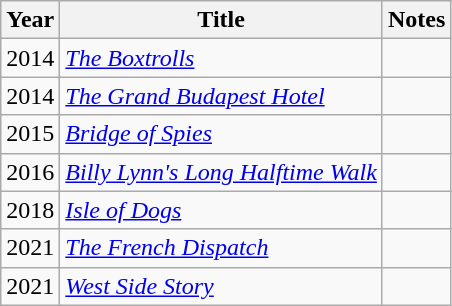<table class="wikitable">
<tr>
<th>Year</th>
<th>Title</th>
<th>Notes</th>
</tr>
<tr>
<td>2014</td>
<td><em><a href='#'>The Boxtrolls</a></em></td>
<td></td>
</tr>
<tr>
<td>2014</td>
<td><em><a href='#'>The Grand Budapest Hotel</a></em></td>
<td></td>
</tr>
<tr>
<td>2015</td>
<td><a href='#'><em>Bridge of Spies</em></a></td>
<td></td>
</tr>
<tr>
<td>2016</td>
<td><a href='#'><em>Billy Lynn's Long Halftime Walk</em></a></td>
<td></td>
</tr>
<tr>
<td>2018</td>
<td><a href='#'><em>Isle of Dogs</em></a></td>
<td></td>
</tr>
<tr>
<td>2021</td>
<td><em><a href='#'>The French Dispatch</a></em></td>
<td></td>
</tr>
<tr>
<td>2021</td>
<td><a href='#'><em>West Side Story</em></a></td>
<td></td>
</tr>
</table>
